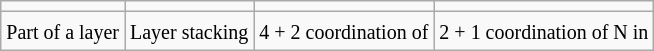<table class="wikitable" style="text-align:center;">
<tr>
<td></td>
<td></td>
<td></td>
<td></td>
</tr>
<tr>
<td><small>Part of a layer</small></td>
<td><small>Layer stacking</small></td>
<td><small>4 + 2 coordination of </small></td>
<td><small>2 + 1 coordination of N in </small></td>
</tr>
</table>
